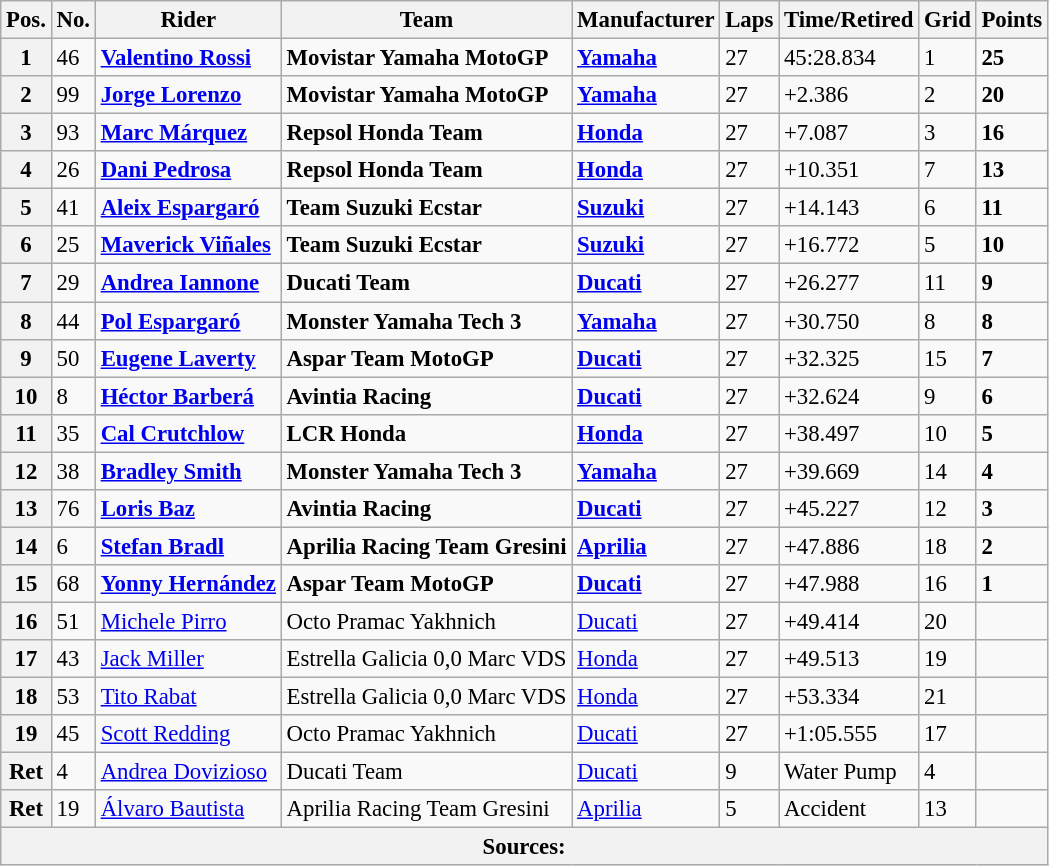<table class="wikitable" style="font-size: 95%;">
<tr>
<th>Pos.</th>
<th>No.</th>
<th>Rider</th>
<th>Team</th>
<th>Manufacturer</th>
<th>Laps</th>
<th>Time/Retired</th>
<th>Grid</th>
<th>Points</th>
</tr>
<tr>
<th>1</th>
<td>46</td>
<td> <strong><a href='#'>Valentino Rossi</a></strong></td>
<td><strong>Movistar Yamaha MotoGP</strong></td>
<td><strong><a href='#'>Yamaha</a></strong></td>
<td>27</td>
<td>45:28.834</td>
<td>1</td>
<td><strong>25</strong></td>
</tr>
<tr>
<th>2</th>
<td>99</td>
<td> <strong><a href='#'>Jorge Lorenzo</a></strong></td>
<td><strong>Movistar Yamaha MotoGP</strong></td>
<td><strong><a href='#'>Yamaha</a></strong></td>
<td>27</td>
<td>+2.386</td>
<td>2</td>
<td><strong>20</strong></td>
</tr>
<tr>
<th>3</th>
<td>93</td>
<td> <strong><a href='#'>Marc Márquez</a></strong></td>
<td><strong>Repsol Honda Team</strong></td>
<td><strong><a href='#'>Honda</a></strong></td>
<td>27</td>
<td>+7.087</td>
<td>3</td>
<td><strong>16</strong></td>
</tr>
<tr>
<th>4</th>
<td>26</td>
<td> <strong><a href='#'>Dani Pedrosa</a></strong></td>
<td><strong>Repsol Honda Team</strong></td>
<td><strong><a href='#'>Honda</a></strong></td>
<td>27</td>
<td>+10.351</td>
<td>7</td>
<td><strong>13</strong></td>
</tr>
<tr>
<th>5</th>
<td>41</td>
<td> <strong><a href='#'>Aleix Espargaró</a></strong></td>
<td><strong>Team Suzuki Ecstar</strong></td>
<td><strong><a href='#'>Suzuki</a></strong></td>
<td>27</td>
<td>+14.143</td>
<td>6</td>
<td><strong>11</strong></td>
</tr>
<tr>
<th>6</th>
<td>25</td>
<td> <strong><a href='#'>Maverick Viñales</a></strong></td>
<td><strong>Team Suzuki Ecstar</strong></td>
<td><strong><a href='#'>Suzuki</a></strong></td>
<td>27</td>
<td>+16.772</td>
<td>5</td>
<td><strong>10</strong></td>
</tr>
<tr>
<th>7</th>
<td>29</td>
<td> <strong><a href='#'>Andrea Iannone</a></strong></td>
<td><strong>Ducati Team</strong></td>
<td><strong><a href='#'>Ducati</a></strong></td>
<td>27</td>
<td>+26.277</td>
<td>11</td>
<td><strong>9</strong></td>
</tr>
<tr>
<th>8</th>
<td>44</td>
<td> <strong><a href='#'>Pol Espargaró</a></strong></td>
<td><strong>Monster Yamaha Tech 3</strong></td>
<td><strong><a href='#'>Yamaha</a></strong></td>
<td>27</td>
<td>+30.750</td>
<td>8</td>
<td><strong>8</strong></td>
</tr>
<tr>
<th>9</th>
<td>50</td>
<td> <strong><a href='#'>Eugene Laverty</a></strong></td>
<td><strong>Aspar Team MotoGP</strong></td>
<td><strong><a href='#'>Ducati</a></strong></td>
<td>27</td>
<td>+32.325</td>
<td>15</td>
<td><strong>7</strong></td>
</tr>
<tr>
<th>10</th>
<td>8</td>
<td> <strong><a href='#'>Héctor Barberá</a></strong></td>
<td><strong>Avintia Racing</strong></td>
<td><strong><a href='#'>Ducati</a></strong></td>
<td>27</td>
<td>+32.624</td>
<td>9</td>
<td><strong>6</strong></td>
</tr>
<tr>
<th>11</th>
<td>35</td>
<td> <strong><a href='#'>Cal Crutchlow</a></strong></td>
<td><strong>LCR Honda</strong></td>
<td><strong><a href='#'>Honda</a></strong></td>
<td>27</td>
<td>+38.497</td>
<td>10</td>
<td><strong>5</strong></td>
</tr>
<tr>
<th>12</th>
<td>38</td>
<td> <strong><a href='#'>Bradley Smith</a></strong></td>
<td><strong>Monster Yamaha Tech 3</strong></td>
<td><strong><a href='#'>Yamaha</a></strong></td>
<td>27</td>
<td>+39.669</td>
<td>14</td>
<td><strong>4</strong></td>
</tr>
<tr>
<th>13</th>
<td>76</td>
<td> <strong><a href='#'>Loris Baz</a></strong></td>
<td><strong>Avintia Racing</strong></td>
<td><strong><a href='#'>Ducati</a></strong></td>
<td>27</td>
<td>+45.227</td>
<td>12</td>
<td><strong>3</strong></td>
</tr>
<tr>
<th>14</th>
<td>6</td>
<td> <strong><a href='#'>Stefan Bradl</a></strong></td>
<td><strong>Aprilia Racing Team Gresini</strong></td>
<td><strong><a href='#'>Aprilia</a></strong></td>
<td>27</td>
<td>+47.886</td>
<td>18</td>
<td><strong>2</strong></td>
</tr>
<tr>
<th>15</th>
<td>68</td>
<td> <strong><a href='#'>Yonny Hernández</a></strong></td>
<td><strong>Aspar Team MotoGP</strong></td>
<td><strong><a href='#'>Ducati</a></strong></td>
<td>27</td>
<td>+47.988</td>
<td>16</td>
<td><strong>1</strong></td>
</tr>
<tr>
<th>16</th>
<td>51</td>
<td> <a href='#'>Michele Pirro</a></td>
<td>Octo Pramac Yakhnich</td>
<td><a href='#'>Ducati</a></td>
<td>27</td>
<td>+49.414</td>
<td>20</td>
<td></td>
</tr>
<tr>
<th>17</th>
<td>43</td>
<td> <a href='#'>Jack Miller</a></td>
<td>Estrella Galicia 0,0 Marc VDS</td>
<td><a href='#'>Honda</a></td>
<td>27</td>
<td>+49.513</td>
<td>19</td>
<td></td>
</tr>
<tr>
<th>18</th>
<td>53</td>
<td> <a href='#'>Tito Rabat</a></td>
<td>Estrella Galicia 0,0 Marc VDS</td>
<td><a href='#'>Honda</a></td>
<td>27</td>
<td>+53.334</td>
<td>21</td>
<td></td>
</tr>
<tr>
<th>19</th>
<td>45</td>
<td> <a href='#'>Scott Redding</a></td>
<td>Octo Pramac Yakhnich</td>
<td><a href='#'>Ducati</a></td>
<td>27</td>
<td>+1:05.555</td>
<td>17</td>
<td></td>
</tr>
<tr>
<th>Ret</th>
<td>4</td>
<td> <a href='#'>Andrea Dovizioso</a></td>
<td>Ducati Team</td>
<td><a href='#'>Ducati</a></td>
<td>9</td>
<td>Water Pump</td>
<td>4</td>
<td></td>
</tr>
<tr>
<th>Ret</th>
<td>19</td>
<td> <a href='#'>Álvaro Bautista</a></td>
<td>Aprilia Racing Team Gresini</td>
<td><a href='#'>Aprilia</a></td>
<td>5</td>
<td>Accident</td>
<td>13</td>
<td></td>
</tr>
<tr>
<th colspan=9>Sources: </th>
</tr>
</table>
